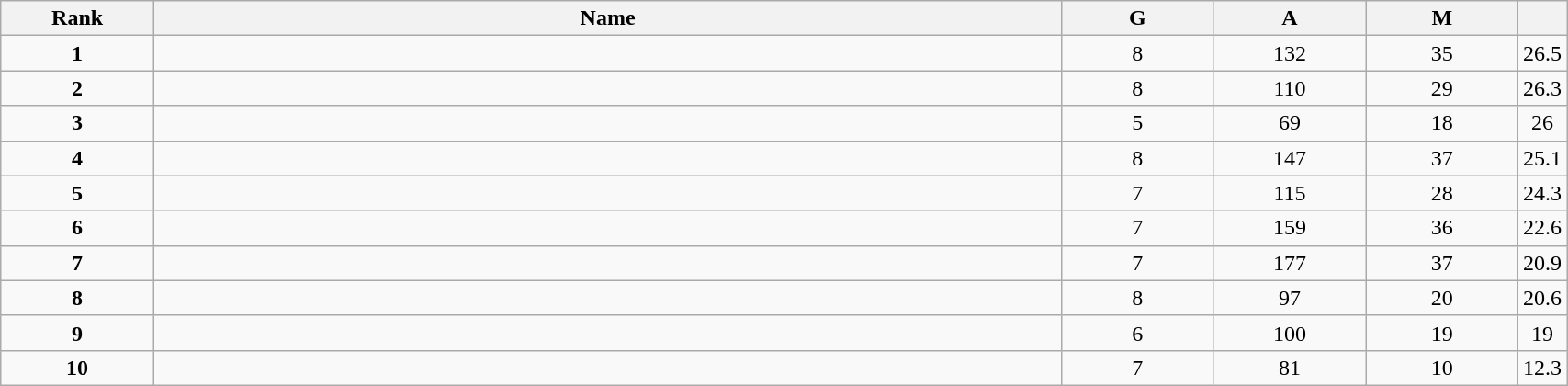<table class="wikitable" style="width:90%;">
<tr>
<th style="width:10%;">Rank</th>
<th style="width:60%;">Name</th>
<th style="width:10%;">G</th>
<th style="width:10%;">A</th>
<th style="width:10%;">M</th>
<th style="width:10%;"></th>
</tr>
<tr align=center>
<td><strong>1</strong></td>
<td align=left><strong></strong></td>
<td>8</td>
<td>132</td>
<td>35</td>
<td>26.5</td>
</tr>
<tr align=center>
<td><strong>2</strong></td>
<td align=left></td>
<td>8</td>
<td>110</td>
<td>29</td>
<td>26.3</td>
</tr>
<tr align=center>
<td><strong>3</strong></td>
<td align=left></td>
<td>5</td>
<td>69</td>
<td>18</td>
<td>26</td>
</tr>
<tr align=center>
<td><strong>4</strong></td>
<td align=left></td>
<td>8</td>
<td>147</td>
<td>37</td>
<td>25.1</td>
</tr>
<tr align=center>
<td><strong>5</strong></td>
<td align=left></td>
<td>7</td>
<td>115</td>
<td>28</td>
<td>24.3</td>
</tr>
<tr align=center>
<td><strong>6</strong></td>
<td align=left></td>
<td>7</td>
<td>159</td>
<td>36</td>
<td>22.6</td>
</tr>
<tr align=center>
<td><strong>7</strong></td>
<td align=left></td>
<td>7</td>
<td>177</td>
<td>37</td>
<td>20.9</td>
</tr>
<tr align=center>
<td><strong>8</strong></td>
<td align=left></td>
<td>8</td>
<td>97</td>
<td>20</td>
<td>20.6</td>
</tr>
<tr align=center>
<td><strong>9</strong></td>
<td align=left></td>
<td>6</td>
<td>100</td>
<td>19</td>
<td>19</td>
</tr>
<tr align=center>
<td><strong>10</strong></td>
<td align=left></td>
<td>7</td>
<td>81</td>
<td>10</td>
<td>12.3</td>
</tr>
</table>
